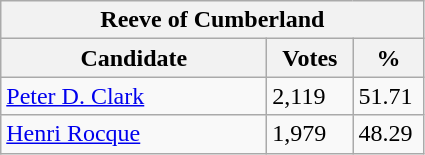<table class="wikitable">
<tr>
<th colspan="3">Reeve of Cumberland</th>
</tr>
<tr>
<th style="width: 170px">Candidate</th>
<th style="width: 50px">Votes</th>
<th style="width: 40px">%</th>
</tr>
<tr>
<td><a href='#'>Peter D. Clark</a></td>
<td>2,119</td>
<td>51.71</td>
</tr>
<tr>
<td><a href='#'>Henri Rocque</a></td>
<td>1,979</td>
<td>48.29</td>
</tr>
</table>
